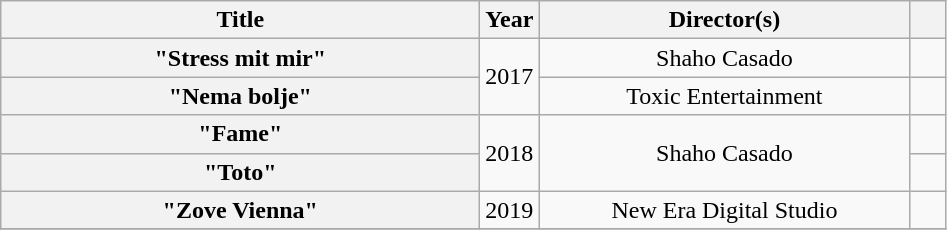<table class="wikitable plainrowheaders" style="text-align:center;">
<tr>
<th scope="col" style="width:19.5em;">Title</th>
<th scope="col" style="width:1em;">Year</th>
<th scope="col" style="width:15em;">Director(s)</th>
<th scope="col" style="width:1em;"></th>
</tr>
<tr>
<th scope="row">"Stress mit mir"<br></th>
<td rowspan="2">2017</td>
<td>Shaho Casado</td>
<td></td>
</tr>
<tr>
<th scope="row">"Nema bolje"<br></th>
<td>Toxic Entertainment</td>
<td></td>
</tr>
<tr>
<th scope="row">"Fame"<br></th>
<td rowspan="2">2018</td>
<td rowspan="2">Shaho Casado</td>
<td></td>
</tr>
<tr>
<th scope="row">"Toto"<br></th>
<td></td>
</tr>
<tr>
<th scope="row">"Zove Vienna"<br></th>
<td>2019</td>
<td>New Era Digital Studio</td>
<td></td>
</tr>
<tr>
</tr>
</table>
